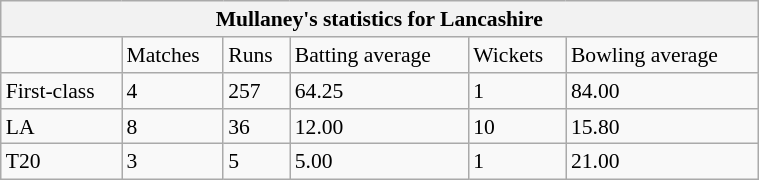<table class="wikitable" style="float: right; margin-left: 1em; width: 40%; font-size: 90%;" cellspacing="5">
<tr>
<th colspan="6"><strong>Mullaney's statistics for Lancashire</strong></th>
</tr>
<tr>
<td> </td>
<td>Matches</td>
<td>Runs</td>
<td>Batting average</td>
<td>Wickets</td>
<td>Bowling average</td>
</tr>
<tr>
<td>First-class</td>
<td>4</td>
<td>257</td>
<td>64.25</td>
<td>1</td>
<td>84.00</td>
</tr>
<tr>
<td>LA</td>
<td>8</td>
<td>36</td>
<td>12.00</td>
<td>10</td>
<td>15.80</td>
</tr>
<tr>
<td>T20</td>
<td>3</td>
<td>5</td>
<td>5.00</td>
<td>1</td>
<td>21.00</td>
</tr>
</table>
